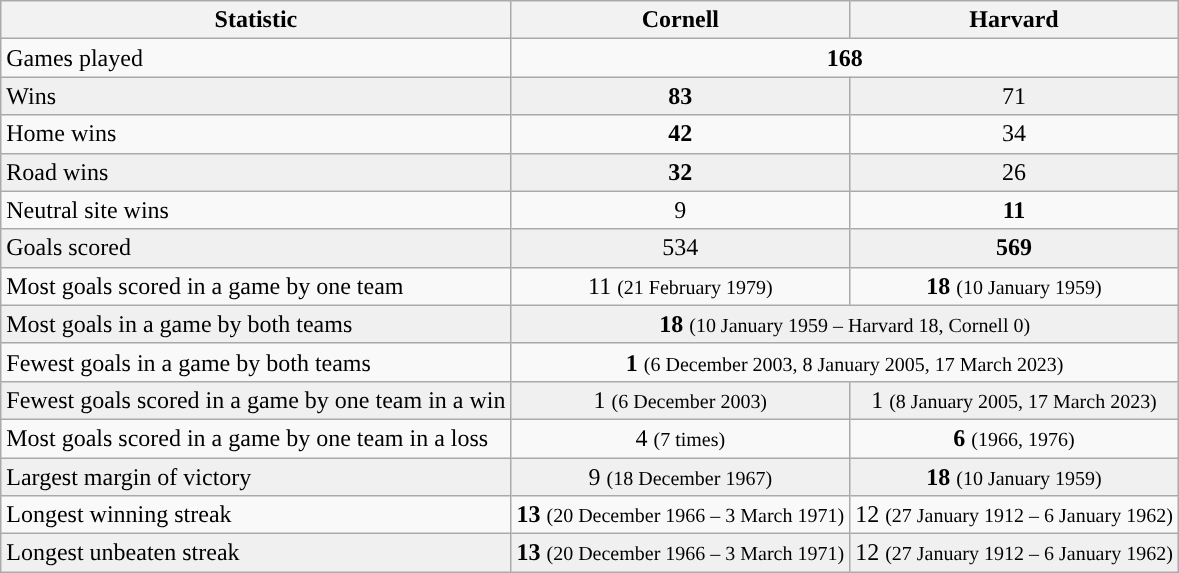<table class="wikitable">
<tr>
<th>Statistic</th>
<th>Cornell</th>
<th>Harvard</th>
</tr>
<tr>
<td>Games played</td>
<td align=center colspan=2><strong>168</strong></td>
</tr>
<tr bgcolor=f0f0f0>
<td>Wins</td>
<td align=center><strong>83</strong></td>
<td align=center>71</td>
</tr>
<tr>
<td>Home wins</td>
<td align=center><strong>42</strong></td>
<td align=center>34</td>
</tr>
<tr bgcolor=f0f0f0>
<td>Road wins</td>
<td align=center><strong>32</strong></td>
<td align=center>26</td>
</tr>
<tr>
<td>Neutral site wins</td>
<td align=center>9</td>
<td align=center><strong>11</strong></td>
</tr>
<tr bgcolor=f0f0f0>
<td>Goals scored</td>
<td align=center>534</td>
<td align=center><strong>569</strong></td>
</tr>
<tr>
<td>Most goals scored in a game by one team</td>
<td align=center>11 <small>(21 February 1979)</small></td>
<td align=center><strong>18</strong> <small>(10 January 1959)</small></td>
</tr>
<tr bgcolor=f0f0f0>
<td>Most goals in a game by both teams</td>
<td align=center colspan=2><strong>18</strong> <small>(10 January 1959 – Harvard 18, Cornell 0)</small></td>
</tr>
<tr>
<td>Fewest goals in a game by both teams</td>
<td align=center colspan=2><strong>1</strong> <small>(6 December 2003, 8 January 2005, 17 March 2023)</small></td>
</tr>
<tr bgcolor=f0f0f0>
<td>Fewest goals scored in a game by one team in a win</td>
<td align=center>1 <small>(6 December 2003)</small></td>
<td align=center>1 <small>(8 January 2005, 17 March 2023)</small></td>
</tr>
<tr>
<td>Most goals scored in a game by one team in a loss</td>
<td align=center>4 <small>(7 times)</small></td>
<td align=center><strong>6</strong> <small>(1966, 1976)</small></td>
</tr>
<tr bgcolor=f0f0f0>
<td>Largest margin of victory</td>
<td align=center>9 <small>(18 December 1967)</small></td>
<td align=center><strong>18</strong> <small>(10 January 1959)</small></td>
</tr>
<tr>
<td>Longest winning streak</td>
<td align=center><strong>13</strong> <small>(20 December 1966 – 3 March 1971)</small></td>
<td align=center>12 <small>(27 January 1912 – 6 January 1962)</small></td>
</tr>
<tr bgcolor=f0f0f0>
<td>Longest unbeaten streak</td>
<td align=center><strong>13</strong> <small>(20 December 1966 – 3 March 1971)</small></td>
<td align=center>12 <small>(27 January 1912 – 6 January 1962)</small></td>
</tr>
</table>
